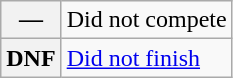<table class="wikitable">
<tr>
<th scope="row">—</th>
<td>Did not compete</td>
</tr>
<tr>
<th scope="row">DNF</th>
<td><a href='#'>Did not finish</a></td>
</tr>
</table>
